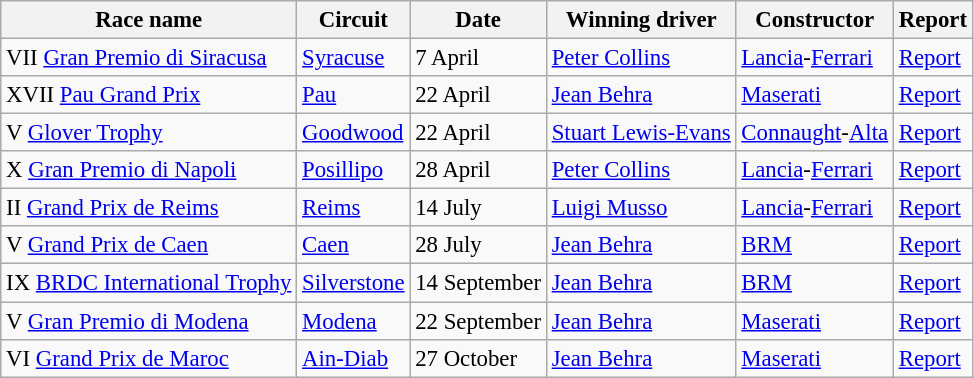<table class="wikitable" style="font-size:95%">
<tr>
<th>Race name</th>
<th>Circuit</th>
<th>Date</th>
<th>Winning driver</th>
<th>Constructor</th>
<th>Report</th>
</tr>
<tr>
<td> VII <a href='#'>Gran Premio di Siracusa</a></td>
<td><a href='#'>Syracuse</a></td>
<td>7 April</td>
<td> <a href='#'>Peter Collins</a></td>
<td> <a href='#'>Lancia</a>-<a href='#'>Ferrari</a></td>
<td><a href='#'>Report</a></td>
</tr>
<tr>
<td> XVII <a href='#'>Pau Grand Prix</a></td>
<td><a href='#'>Pau</a></td>
<td>22 April</td>
<td> <a href='#'>Jean Behra</a></td>
<td> <a href='#'>Maserati</a></td>
<td><a href='#'>Report</a></td>
</tr>
<tr>
<td> V <a href='#'>Glover Trophy</a></td>
<td><a href='#'>Goodwood</a></td>
<td>22 April</td>
<td> <a href='#'>Stuart Lewis-Evans</a></td>
<td> <a href='#'>Connaught</a>-<a href='#'>Alta</a></td>
<td><a href='#'>Report</a></td>
</tr>
<tr>
<td> X <a href='#'>Gran Premio di Napoli</a></td>
<td><a href='#'>Posillipo</a></td>
<td>28 April</td>
<td> <a href='#'>Peter Collins</a></td>
<td> <a href='#'>Lancia</a>-<a href='#'>Ferrari</a></td>
<td><a href='#'>Report</a></td>
</tr>
<tr>
<td> II <a href='#'>Grand Prix de Reims</a></td>
<td><a href='#'>Reims</a></td>
<td>14 July</td>
<td> <a href='#'>Luigi Musso</a></td>
<td> <a href='#'>Lancia</a>-<a href='#'>Ferrari</a></td>
<td><a href='#'>Report</a></td>
</tr>
<tr>
<td> V <a href='#'>Grand Prix de Caen</a></td>
<td><a href='#'>Caen</a></td>
<td>28 July</td>
<td> <a href='#'>Jean Behra</a></td>
<td> <a href='#'>BRM</a></td>
<td><a href='#'>Report</a></td>
</tr>
<tr>
<td> IX <a href='#'>BRDC International Trophy</a></td>
<td><a href='#'>Silverstone</a></td>
<td>14 September</td>
<td> <a href='#'>Jean Behra</a></td>
<td> <a href='#'>BRM</a></td>
<td><a href='#'>Report</a></td>
</tr>
<tr>
<td> V <a href='#'>Gran Premio di Modena</a></td>
<td><a href='#'>Modena</a></td>
<td>22 September</td>
<td> <a href='#'>Jean Behra</a></td>
<td> <a href='#'>Maserati</a></td>
<td><a href='#'>Report</a></td>
</tr>
<tr>
<td> VI <a href='#'>Grand Prix de Maroc</a></td>
<td><a href='#'>Ain-Diab</a></td>
<td>27 October</td>
<td> <a href='#'>Jean Behra</a></td>
<td> <a href='#'>Maserati</a></td>
<td><a href='#'>Report</a></td>
</tr>
</table>
